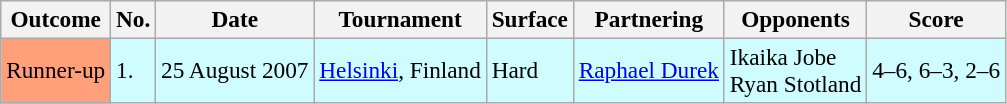<table class=wikitable style=font-size:97%>
<tr>
<th>Outcome</th>
<th>No.</th>
<th>Date</th>
<th>Tournament</th>
<th>Surface</th>
<th>Partnering</th>
<th>Opponents</th>
<th>Score</th>
</tr>
<tr bgcolor=CFFCFF>
<td bgcolor=FFA07A>Runner-up</td>
<td>1.</td>
<td>25 August 2007</td>
<td><a href='#'>Helsinki</a>, Finland</td>
<td>Hard</td>
<td> <a href='#'>Raphael Durek</a></td>
<td> Ikaika Jobe<br> Ryan Stotland</td>
<td>4–6, 6–3, 2–6</td>
</tr>
</table>
